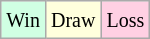<table class="wikitable">
<tr>
<td style="background-color: #d0ffe3;"><small>Win</small></td>
<td style="background-color: #ffffdd;"><small>Draw</small></td>
<td style="background-color: #ffd0e3;"><small>Loss</small></td>
</tr>
</table>
